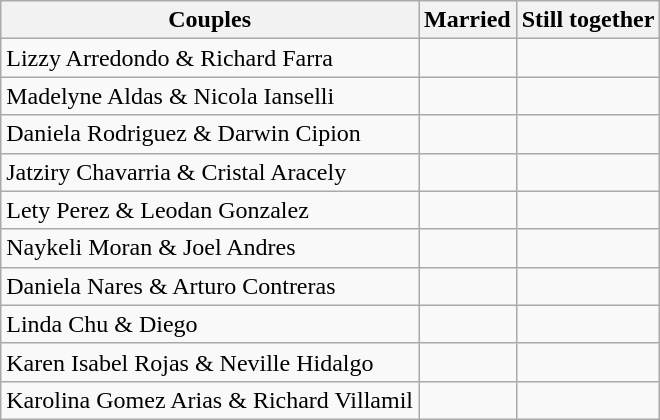<table class="wikitable plainrowheaders" style="text-align: left;">
<tr>
<th scope="col">Couples</th>
<th scope="col">Married</th>
<th scope="col">Still together</th>
</tr>
<tr>
<td>Lizzy Arredondo & Richard Farra</td>
<td></td>
<td></td>
</tr>
<tr>
<td>Madelyne Aldas & Nicola Ianselli</td>
<td></td>
<td></td>
</tr>
<tr>
<td>Daniela Rodriguez & Darwin Cipion</td>
<td></td>
<td></td>
</tr>
<tr>
<td>Jatziry Chavarria & Cristal Aracely</td>
<td></td>
<td></td>
</tr>
<tr>
<td>Lety Perez & Leodan Gonzalez</td>
<td></td>
<td></td>
</tr>
<tr>
<td>Naykeli Moran & Joel Andres</td>
<td></td>
<td></td>
</tr>
<tr>
<td>Daniela Nares & Arturo Contreras</td>
<td></td>
<td></td>
</tr>
<tr>
<td>Linda Chu & Diego</td>
<td></td>
<td></td>
</tr>
<tr>
<td>Karen Isabel Rojas & Neville Hidalgo</td>
<td></td>
<td></td>
</tr>
<tr>
<td>Karolina Gomez Arias & Richard Villamil</td>
<td></td>
<td></td>
</tr>
</table>
